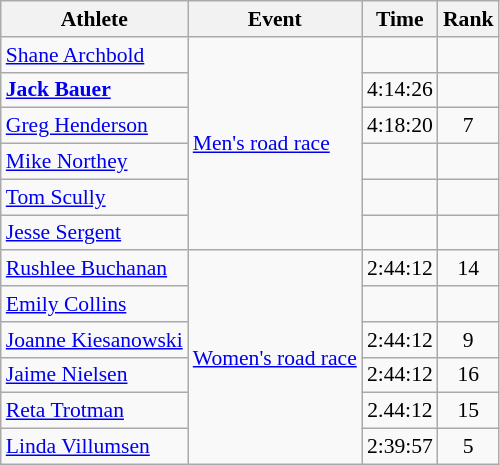<table class="wikitable" style="text-align:center;font-size:90%">
<tr>
<th>Athlete</th>
<th>Event</th>
<th>Time</th>
<th>Rank</th>
</tr>
<tr>
<td align=left><a href='#'>Shane Archbold</a></td>
<td align=left rowspan=6><a href='#'>Men's road race</a></td>
<td></td>
<td></td>
</tr>
<tr>
<td align=left><strong><a href='#'>Jack Bauer</a></strong></td>
<td>4:14:26</td>
<td></td>
</tr>
<tr>
<td align=left><a href='#'>Greg Henderson</a></td>
<td>4:18:20</td>
<td>7</td>
</tr>
<tr>
<td align=left><a href='#'>Mike Northey</a></td>
<td></td>
<td></td>
</tr>
<tr>
<td align=left><a href='#'>Tom Scully</a></td>
<td></td>
<td></td>
</tr>
<tr>
<td align=left><a href='#'>Jesse Sergent</a></td>
<td></td>
<td></td>
</tr>
<tr>
<td align=left><a href='#'>Rushlee Buchanan</a></td>
<td align=left rowspan=6><a href='#'>Women's road race</a></td>
<td>2:44:12</td>
<td>14</td>
</tr>
<tr>
<td align=left><a href='#'>Emily Collins</a></td>
<td></td>
<td></td>
</tr>
<tr>
<td align=left><a href='#'>Joanne Kiesanowski</a></td>
<td>2:44:12</td>
<td>9</td>
</tr>
<tr>
<td align=left><a href='#'>Jaime Nielsen</a></td>
<td>2:44:12</td>
<td>16</td>
</tr>
<tr>
<td align=left><a href='#'>Reta Trotman</a></td>
<td>2.44:12</td>
<td>15</td>
</tr>
<tr>
<td align=left><a href='#'>Linda Villumsen</a></td>
<td>2:39:57</td>
<td>5</td>
</tr>
</table>
